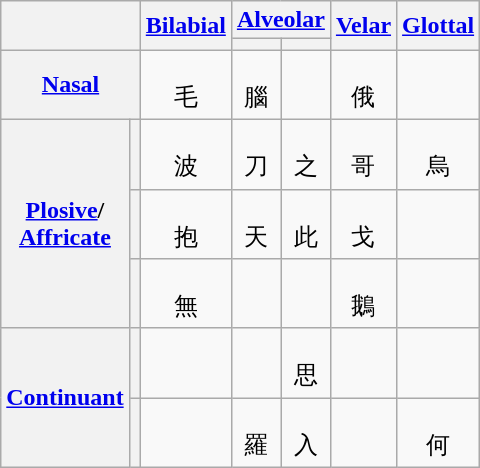<table class="wikitable" style="text-align:center;">
<tr>
<th rowspan="2" colspan="2"></th>
<th rowspan="2"><a href='#'>Bilabial</a></th>
<th colspan="2"><a href='#'>Alveolar</a></th>
<th rowspan="2"><a href='#'>Velar</a></th>
<th rowspan="2"><a href='#'>Glottal</a></th>
</tr>
<tr>
<th></th>
<th></th>
</tr>
<tr>
<th colspan="2"><a href='#'>Nasal</a></th>
<td><br>毛</td>
<td><br>腦</td>
<td></td>
<td><br>俄</td>
<td></td>
</tr>
<tr>
<th rowspan="3"><a href='#'>Plosive</a>/<br><a href='#'>Affricate</a></th>
<th></th>
<td><br>波</td>
<td><br>刀</td>
<td><br>之</td>
<td><br>哥</td>
<td><br>烏</td>
</tr>
<tr>
<th></th>
<td><br>抱</td>
<td><br>天</td>
<td><br>此</td>
<td><br>戈</td>
<td></td>
</tr>
<tr>
<th></th>
<td><br>無</td>
<td></td>
<td></td>
<td><br>鵝</td>
<td></td>
</tr>
<tr>
<th rowspan="2"><a href='#'>Continuant</a></th>
<th></th>
<td></td>
<td></td>
<td><br>思</td>
<td></td>
<td></td>
</tr>
<tr>
<th></th>
<td></td>
<td><br>羅</td>
<td><br>入</td>
<td></td>
<td><br>何</td>
</tr>
</table>
